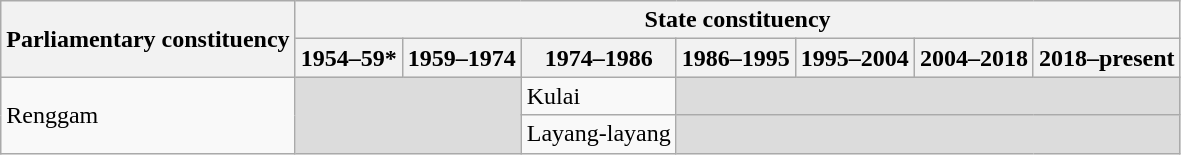<table class="wikitable">
<tr>
<th rowspan="2">Parliamentary constituency</th>
<th colspan="7">State constituency</th>
</tr>
<tr>
<th>1954–59*</th>
<th>1959–1974</th>
<th>1974–1986</th>
<th>1986–1995</th>
<th>1995–2004</th>
<th>2004–2018</th>
<th>2018–present</th>
</tr>
<tr>
<td rowspan="2">Renggam</td>
<td colspan="2" rowspan="2" bgcolor="dcdcdc"></td>
<td>Kulai</td>
<td colspan="4" bgcolor="dcdcdc"></td>
</tr>
<tr>
<td>Layang-layang</td>
<td colspan="4" bgcolor="dcdcdc"></td>
</tr>
</table>
